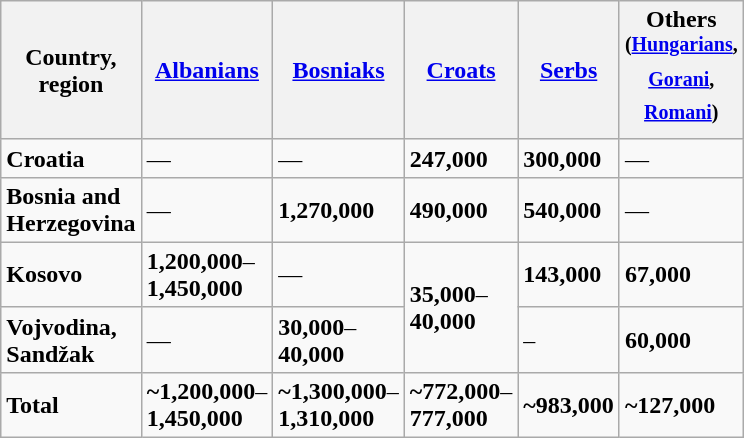<table class="wikitable" style="margin-left: auto; margin-right: auto; border: none; width: 300px">
<tr>
<th scope="col">Country, region</th>
<th scope="col"><a href='#'>Albanians</a></th>
<th scope="col"><a href='#'>Bosniaks</a></th>
<th scope="col"><a href='#'>Croats</a></th>
<th scope="col"><a href='#'>Serbs</a></th>
<th scope="col">Others <sup>(<a href='#'>Hungarians</a>, <a href='#'>Gorani</a>, <a href='#'>Romani</a>)</sup></th>
</tr>
<tr>
<td><strong>Croatia</strong></td>
<td>—</td>
<td>—</td>
<td><strong>247,000</strong></td>
<td><strong>300,000</strong></td>
<td>—</td>
</tr>
<tr>
<td><strong>Bosnia and Herzegovina</strong></td>
<td>—</td>
<td><strong>1,270,000</strong></td>
<td><strong>490,000</strong></td>
<td><strong>540,000</strong></td>
<td>—</td>
</tr>
<tr>
<td><strong>Kosovo</strong></td>
<td><strong>1,200,000</strong>–<strong>1,450,000</strong></td>
<td>—</td>
<td rowspan="2"><strong>35,000</strong>–<strong>40,000</strong></td>
<td><strong>143,000</strong></td>
<td><strong>67,000</strong></td>
</tr>
<tr>
<td><strong>Vojvodina, Sandžak</strong></td>
<td>—</td>
<td><strong>30,000</strong>–<strong>40,000</strong></td>
<td>–</td>
<td><strong>60,000</strong></td>
</tr>
<tr>
<td><strong>Total</strong></td>
<td><strong>~1,200,000</strong>–<strong>1,450,000</strong></td>
<td><strong>~1,300,000</strong>–<strong>1,310,000</strong></td>
<td><strong>~772,000</strong>–<strong>777,000</strong></td>
<td><strong>~983,000</strong></td>
<td><strong>~127,000</strong></td>
</tr>
</table>
